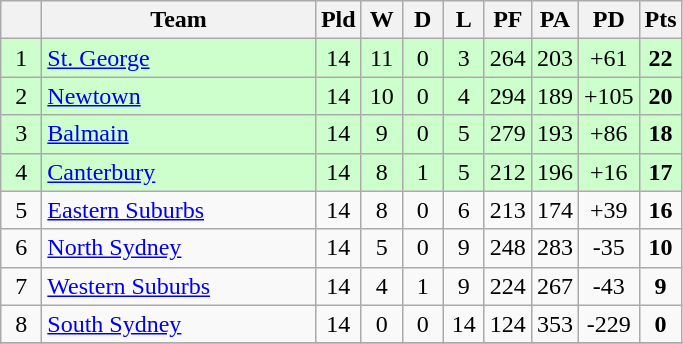<table class="wikitable" style="text-align:center;">
<tr>
<th width=20 abbr="Position"></th>
<th width=175>Team</th>
<th width=20 abbr="Played">Pld</th>
<th width=20 abbr="Won">W</th>
<th width=20 abbr="Drawn">D</th>
<th width=20 abbr="Lost">L</th>
<th width=20 abbr="Points for">PF</th>
<th width=20 abbr="Points against">PA</th>
<th width=20 abbr="Points difference">PD</th>
<th width=20 abbr="Points">Pts</th>
</tr>
<tr style="background: #ccffcc;">
<td>1</td>
<td style="text-align:left;"> <a href='#'>St. George</a></td>
<td>14</td>
<td>11</td>
<td>0</td>
<td>3</td>
<td>264</td>
<td>203</td>
<td>+61</td>
<td><strong>22</strong></td>
</tr>
<tr style="background: #ccffcc;">
<td>2</td>
<td style="text-align:left;"> <a href='#'>Newtown</a></td>
<td>14</td>
<td>10</td>
<td>0</td>
<td>4</td>
<td>294</td>
<td>189</td>
<td>+105</td>
<td><strong>20</strong></td>
</tr>
<tr style="background: #ccffcc;">
<td>3</td>
<td style="text-align:left;"> <a href='#'>Balmain</a></td>
<td>14</td>
<td>9</td>
<td>0</td>
<td>5</td>
<td>279</td>
<td>193</td>
<td>+86</td>
<td><strong>18</strong></td>
</tr>
<tr style="background: #ccffcc;">
<td>4</td>
<td style="text-align:left;"> <a href='#'>Canterbury</a></td>
<td>14</td>
<td>8</td>
<td>1</td>
<td>5</td>
<td>212</td>
<td>196</td>
<td>+16</td>
<td><strong>17</strong></td>
</tr>
<tr>
<td>5</td>
<td style="text-align:left;"> <a href='#'>Eastern Suburbs</a></td>
<td>14</td>
<td>8</td>
<td>0</td>
<td>6</td>
<td>213</td>
<td>174</td>
<td>+39</td>
<td><strong>16</strong></td>
</tr>
<tr>
<td>6</td>
<td style="text-align:left;"> <a href='#'>North Sydney</a></td>
<td>14</td>
<td>5</td>
<td>0</td>
<td>9</td>
<td>248</td>
<td>283</td>
<td>-35</td>
<td><strong>10</strong></td>
</tr>
<tr>
<td>7</td>
<td style="text-align:left;"> <a href='#'>Western Suburbs</a></td>
<td>14</td>
<td>4</td>
<td>1</td>
<td>9</td>
<td>224</td>
<td>267</td>
<td>-43</td>
<td><strong>9</strong></td>
</tr>
<tr>
<td>8</td>
<td style="text-align:left;"> <a href='#'>South Sydney</a></td>
<td>14</td>
<td>0</td>
<td>0</td>
<td>14</td>
<td>124</td>
<td>353</td>
<td>-229</td>
<td><strong>0</strong></td>
</tr>
<tr>
</tr>
</table>
